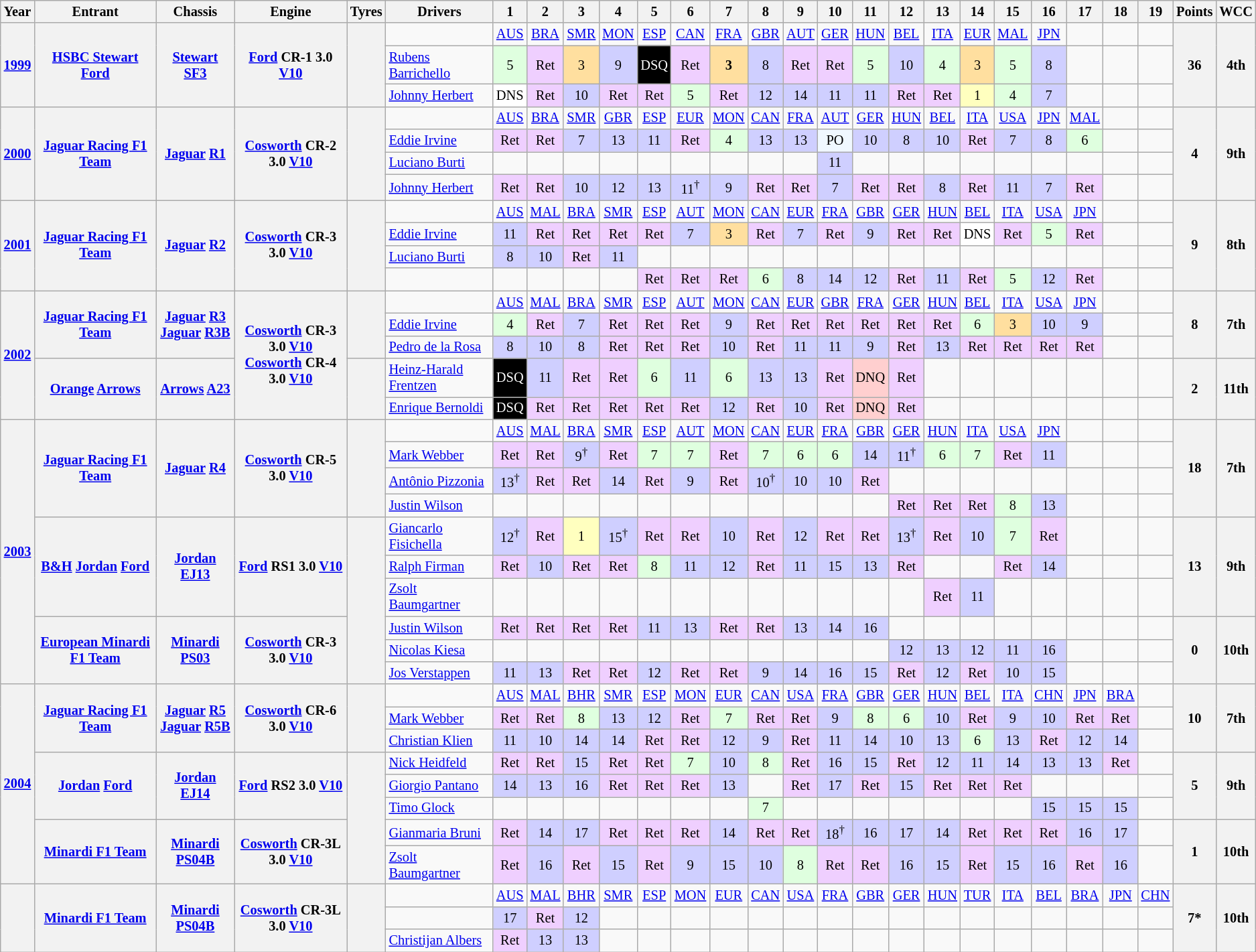<table class="wikitable" style="text-align:center; font-size:85%">
<tr>
<th>Year</th>
<th>Entrant</th>
<th>Chassis</th>
<th>Engine</th>
<th>Tyres</th>
<th>Drivers</th>
<th>1</th>
<th>2</th>
<th>3</th>
<th>4</th>
<th>5</th>
<th>6</th>
<th>7</th>
<th>8</th>
<th>9</th>
<th>10</th>
<th>11</th>
<th>12</th>
<th>13</th>
<th>14</th>
<th>15</th>
<th>16</th>
<th>17</th>
<th>18</th>
<th>19</th>
<th>Points</th>
<th>WCC</th>
</tr>
<tr>
<th rowspan="3"><a href='#'>1999</a></th>
<th rowspan="3"><a href='#'>HSBC Stewart Ford</a></th>
<th rowspan="3"><a href='#'>Stewart SF3</a></th>
<th rowspan="3"><a href='#'>Ford</a> CR-1 3.0 <a href='#'>V10</a></th>
<th rowspan="3"></th>
<td></td>
<td><a href='#'>AUS</a></td>
<td><a href='#'>BRA</a></td>
<td><a href='#'>SMR</a></td>
<td><a href='#'>MON</a></td>
<td><a href='#'>ESP</a></td>
<td><a href='#'>CAN</a></td>
<td><a href='#'>FRA</a></td>
<td><a href='#'>GBR</a></td>
<td><a href='#'>AUT</a></td>
<td><a href='#'>GER</a></td>
<td><a href='#'>HUN</a></td>
<td><a href='#'>BEL</a></td>
<td><a href='#'>ITA</a></td>
<td><a href='#'>EUR</a></td>
<td><a href='#'>MAL</a></td>
<td><a href='#'>JPN</a></td>
<td></td>
<td></td>
<td></td>
<th rowspan="3"><strong>36</strong></th>
<th rowspan="3"><strong>4th</strong></th>
</tr>
<tr>
<td align="left"> <a href='#'>Rubens Barrichello</a></td>
<td style="background:#DFFFDF;">5</td>
<td style="background:#EFCFFF;">Ret</td>
<td style="background:#FFDF9F;">3</td>
<td style="background:#CFCFFF;">9</td>
<td style="background:#000000; color:white">DSQ</td>
<td style="background:#EFCFFF;">Ret</td>
<td style="background:#FFDF9F;"><strong>3</strong></td>
<td style="background:#CFCFFF;">8</td>
<td style="background:#EFCFFF;">Ret</td>
<td style="background:#EFCFFF;">Ret</td>
<td style="background:#DFFFDF;">5</td>
<td style="background:#CFCFFF;">10</td>
<td style="background:#DFFFDF;">4</td>
<td style="background:#FFDF9F;">3</td>
<td style="background:#DFFFDF;">5</td>
<td style="background:#CFCFFF;">8</td>
<td></td>
<td></td>
<td></td>
</tr>
<tr>
<td align="left"> <a href='#'>Johnny Herbert</a></td>
<td style="background:#FFFFFF;">DNS</td>
<td style="background:#EFCFFF;">Ret</td>
<td style="background:#CFCFFF;">10</td>
<td style="background:#EFCFFF;">Ret</td>
<td style="background:#EFCFFF;">Ret</td>
<td style="background:#DFFFDF;">5</td>
<td style="background:#EFCFFF;">Ret</td>
<td style="background:#CFCFFF;">12</td>
<td style="background:#CFCFFF;">14</td>
<td style="background:#CFCFFF;">11</td>
<td style="background:#CFCFFF;">11</td>
<td style="background:#EFCFFF;">Ret</td>
<td style="background:#EFCFFF;">Ret</td>
<td style="background:#FFFFBF;">1</td>
<td style="background:#DFFFDF;">4</td>
<td style="background:#CFCFFF;">7</td>
<td></td>
<td></td>
<td></td>
</tr>
<tr>
<th rowspan="4"><a href='#'>2000</a></th>
<th rowspan="4"><a href='#'>Jaguar Racing F1 Team</a></th>
<th rowspan="4"><a href='#'>Jaguar</a> <a href='#'>R1</a></th>
<th rowspan="4"><a href='#'>Cosworth</a> CR-2 3.0 <a href='#'>V10</a></th>
<th rowspan="4"></th>
<td></td>
<td><a href='#'>AUS</a></td>
<td><a href='#'>BRA</a></td>
<td><a href='#'>SMR</a></td>
<td><a href='#'>GBR</a></td>
<td><a href='#'>ESP</a></td>
<td><a href='#'>EUR</a></td>
<td><a href='#'>MON</a></td>
<td><a href='#'>CAN</a></td>
<td><a href='#'>FRA</a></td>
<td><a href='#'>AUT</a></td>
<td><a href='#'>GER</a></td>
<td><a href='#'>HUN</a></td>
<td><a href='#'>BEL</a></td>
<td><a href='#'>ITA</a></td>
<td><a href='#'>USA</a></td>
<td><a href='#'>JPN</a></td>
<td><a href='#'>MAL</a></td>
<td></td>
<td></td>
<th rowspan="4">4</th>
<th rowspan="4">9th</th>
</tr>
<tr>
<td style="text-align:left"> <a href='#'>Eddie Irvine</a></td>
<td style="background:#EFCFFF">Ret</td>
<td style="background:#EFCFFF">Ret</td>
<td style="background:#CFCFFF">7</td>
<td style="background:#CFCFFF">13</td>
<td style="background:#CFCFFF">11</td>
<td style="background:#EFCFFF">Ret</td>
<td style="background:#DFFFDF">4</td>
<td style="background:#CFCFFF">13</td>
<td style="background:#CFCFFF">13</td>
<td style="background:#F0F8FF">PO</td>
<td style="background:#CFCFFF">10</td>
<td style="background:#CFCFFF">8</td>
<td style="background:#CFCFFF">10</td>
<td style="background:#EFCFFF">Ret</td>
<td style="background:#CFCFFF">7</td>
<td style="background:#CFCFFF">8</td>
<td style="background:#DFFFDF">6</td>
<td></td>
<td></td>
</tr>
<tr>
<td style="text-align:left"> <a href='#'>Luciano Burti</a></td>
<td></td>
<td></td>
<td></td>
<td></td>
<td></td>
<td></td>
<td></td>
<td></td>
<td></td>
<td style="background:#CFCFFF">11</td>
<td></td>
<td></td>
<td></td>
<td></td>
<td></td>
<td></td>
<td></td>
<td></td>
<td></td>
</tr>
<tr>
<td style="text-align:left"> <a href='#'>Johnny Herbert</a></td>
<td style="background:#EFCFFF">Ret</td>
<td style="background:#EFCFFF">Ret</td>
<td style="background:#CFCFFF">10</td>
<td style="background:#CFCFFF">12</td>
<td style="background:#CFCFFF">13</td>
<td style="background:#CFCFFF">11<sup>†</sup></td>
<td style="background:#CFCFFF">9</td>
<td style="background:#EFCFFF">Ret</td>
<td style="background:#EFCFFF">Ret</td>
<td style="background:#CFCFFF">7</td>
<td style="background:#EFCFFF">Ret</td>
<td style="background:#EFCFFF">Ret</td>
<td style="background:#CFCFFF">8</td>
<td style="background:#EFCFFF">Ret</td>
<td style="background:#CFCFFF">11</td>
<td style="background:#CFCFFF">7</td>
<td style="background:#EFCFFF">Ret</td>
<td></td>
<td></td>
</tr>
<tr>
<th rowspan="4"><a href='#'>2001</a></th>
<th rowspan="4"><a href='#'>Jaguar Racing F1 Team</a></th>
<th rowspan="4"><a href='#'>Jaguar</a> <a href='#'>R2</a></th>
<th rowspan="4"><a href='#'>Cosworth</a> CR-3 3.0 <a href='#'>V10</a></th>
<th rowspan="4"></th>
<td></td>
<td><a href='#'>AUS</a></td>
<td><a href='#'>MAL</a></td>
<td><a href='#'>BRA</a></td>
<td><a href='#'>SMR</a></td>
<td><a href='#'>ESP</a></td>
<td><a href='#'>AUT</a></td>
<td><a href='#'>MON</a></td>
<td><a href='#'>CAN</a></td>
<td><a href='#'>EUR</a></td>
<td><a href='#'>FRA</a></td>
<td><a href='#'>GBR</a></td>
<td><a href='#'>GER</a></td>
<td><a href='#'>HUN</a></td>
<td><a href='#'>BEL</a></td>
<td><a href='#'>ITA</a></td>
<td><a href='#'>USA</a></td>
<td><a href='#'>JPN</a></td>
<td></td>
<td></td>
<th rowspan="4">9</th>
<th rowspan="4">8th</th>
</tr>
<tr>
<td style="text-align:left"> <a href='#'>Eddie Irvine</a></td>
<td style="background:#CFCFFF">11</td>
<td style="background:#EFCFFF">Ret</td>
<td style="background:#EFCFFF">Ret</td>
<td style="background:#EFCFFF">Ret</td>
<td style="background:#EFCFFF">Ret</td>
<td style="background:#CFCFFF">7</td>
<td style="background:#FFDF9F">3</td>
<td style="background:#EFCFFF">Ret</td>
<td style="background:#CFCFFF">7</td>
<td style="background:#EFCFFF">Ret</td>
<td style="background:#CFCFFF">9</td>
<td style="background:#EFCFFF">Ret</td>
<td style="background:#EFCFFF">Ret</td>
<td style="background:#FFF">DNS</td>
<td style="background:#EFCFFF">Ret</td>
<td style="background:#DFFFDF">5</td>
<td style="background:#EFCFFF">Ret</td>
<td></td>
<td></td>
</tr>
<tr>
<td style="text-align:left"> <a href='#'>Luciano Burti</a></td>
<td style="background:#CFCFFF">8</td>
<td style="background:#CFCFFF">10</td>
<td style="background:#EFCFFF">Ret</td>
<td style="background:#CFCFFF">11</td>
<td></td>
<td></td>
<td></td>
<td></td>
<td></td>
<td></td>
<td></td>
<td></td>
<td></td>
<td></td>
<td></td>
<td></td>
<td></td>
<td></td>
<td></td>
</tr>
<tr>
<td style="text-align:left"></td>
<td></td>
<td></td>
<td></td>
<td></td>
<td style="background:#EFCFFF">Ret</td>
<td style="background:#EFCFFF">Ret</td>
<td style="background:#EFCFFF">Ret</td>
<td style="background:#DFFFDF">6</td>
<td style="background:#CFCFFF">8</td>
<td style="background:#CFCFFF">14</td>
<td style="background:#CFCFFF">12</td>
<td style="background:#EFCFFF">Ret</td>
<td style="background:#CFCFFF">11</td>
<td style="background:#EFCFFF">Ret</td>
<td style="background:#DFFFDF">5</td>
<td style="background:#CFCFFF">12</td>
<td style="background:#EFCFFF">Ret</td>
<td></td>
<td></td>
</tr>
<tr>
<th rowspan="5"><a href='#'>2002</a></th>
<th rowspan="3"><a href='#'>Jaguar Racing F1 Team</a></th>
<th rowspan="3"><a href='#'>Jaguar</a> <a href='#'>R3</a><br> <a href='#'>Jaguar</a> <a href='#'>R3B</a></th>
<th rowspan="5"><a href='#'>Cosworth</a> CR-3 3.0 <a href='#'>V10</a><br><a href='#'>Cosworth</a> CR-4 3.0 <a href='#'>V10</a></th>
<th rowspan="3"></th>
<td></td>
<td><a href='#'>AUS</a></td>
<td><a href='#'>MAL</a></td>
<td><a href='#'>BRA</a></td>
<td><a href='#'>SMR</a></td>
<td><a href='#'>ESP</a></td>
<td><a href='#'>AUT</a></td>
<td><a href='#'>MON</a></td>
<td><a href='#'>CAN</a></td>
<td><a href='#'>EUR</a></td>
<td><a href='#'>GBR</a></td>
<td><a href='#'>FRA</a></td>
<td><a href='#'>GER</a></td>
<td><a href='#'>HUN</a></td>
<td><a href='#'>BEL</a></td>
<td><a href='#'>ITA</a></td>
<td><a href='#'>USA</a></td>
<td><a href='#'>JPN</a></td>
<td></td>
<td></td>
<th rowspan="3">8</th>
<th rowspan="3">7th</th>
</tr>
<tr>
<td style="text-align:left"> <a href='#'>Eddie Irvine</a></td>
<td style="background:#DFFFDF">4</td>
<td style="background:#EFCFFF">Ret</td>
<td style="background:#CFCFFF">7</td>
<td style="background:#EFCFFF">Ret</td>
<td style="background:#EFCFFF">Ret</td>
<td style="background:#EFCFFF">Ret</td>
<td style="background:#CFCFFF">9</td>
<td style="background:#EFCFFF">Ret</td>
<td style="background:#EFCFFF">Ret</td>
<td style="background:#EFCFFF">Ret</td>
<td style="background:#EFCFFF">Ret</td>
<td style="background:#EFCFFF">Ret</td>
<td style="background:#EFCFFF">Ret</td>
<td style="background:#DFFFDF">6</td>
<td style="background:#FFDF9F">3</td>
<td style="background:#CFCFFF">10</td>
<td style="background:#CFCFFF">9</td>
<td></td>
<td></td>
</tr>
<tr>
<td style="text-align:left"> <a href='#'>Pedro de la Rosa</a></td>
<td style="background:#CFCFFF">8</td>
<td style="background:#CFCFFF">10</td>
<td style="background:#CFCFFF">8</td>
<td style="background:#EFCFFF">Ret</td>
<td style="background:#EFCFFF">Ret</td>
<td style="background:#EFCFFF">Ret</td>
<td style="background:#CFCFFF">10</td>
<td style="background:#EFCFFF">Ret</td>
<td style="background:#CFCFFF">11</td>
<td style="background:#CFCFFF">11</td>
<td style="background:#CFCFFF">9</td>
<td style="background:#EFCFFF">Ret</td>
<td style="background:#CFCFFF">13</td>
<td style="background:#EFCFFF">Ret</td>
<td style="background:#EFCFFF">Ret</td>
<td style="background:#EFCFFF">Ret</td>
<td style="background:#EFCFFF">Ret</td>
<td></td>
<td></td>
</tr>
<tr>
<th rowspan="2"><a href='#'>Orange</a> <a href='#'>Arrows</a></th>
<th rowspan="2"><a href='#'>Arrows</a> <a href='#'>A23</a></th>
<th rowspan="2"></th>
<td align="left"> <a href='#'>Heinz-Harald Frentzen</a></td>
<td style="background:#000000; color:white">DSQ</td>
<td style="background:#CFCFFF;">11</td>
<td style="background:#EFCFFF;">Ret</td>
<td style="background:#EFCFFF;">Ret</td>
<td style="background:#DFFFDF;">6</td>
<td style="background:#CFCFFF;">11</td>
<td style="background:#DFFFDF;">6</td>
<td style="background:#CFCFFF;">13</td>
<td style="background:#CFCFFF;">13</td>
<td style="background:#EFCFFF;">Ret</td>
<td style="background:#FFCFCF;">DNQ</td>
<td style="background:#EFCFFF;">Ret</td>
<td></td>
<td></td>
<td></td>
<td></td>
<td></td>
<td></td>
<td></td>
<th rowspan="2">2</th>
<th rowspan="2">11th</th>
</tr>
<tr>
<td align="left"> <a href='#'>Enrique Bernoldi</a></td>
<td style="background:#000000; color:white">DSQ</td>
<td style="background:#EFCFFF;">Ret</td>
<td style="background:#EFCFFF;">Ret</td>
<td style="background:#EFCFFF;">Ret</td>
<td style="background:#EFCFFF;">Ret</td>
<td style="background:#EFCFFF;">Ret</td>
<td style="background:#CFCFFF;">12</td>
<td style="background:#EFCFFF;">Ret</td>
<td style="background:#CFCFFF;">10</td>
<td style="background:#EFCFFF;">Ret</td>
<td style="background:#FFCFCF;">DNQ</td>
<td style="background:#EFCFFF;">Ret</td>
<td></td>
<td></td>
<td></td>
<td></td>
<td></td>
<td></td>
<td></td>
</tr>
<tr>
<th rowspan="10"><a href='#'>2003</a></th>
<th rowspan="4"><a href='#'>Jaguar Racing F1 Team</a></th>
<th rowspan="4"><a href='#'>Jaguar</a> <a href='#'>R4</a></th>
<th rowspan="4"><a href='#'>Cosworth</a> CR-5 3.0 <a href='#'>V10</a></th>
<th rowspan="4"></th>
<td></td>
<td><a href='#'>AUS</a></td>
<td><a href='#'>MAL</a></td>
<td><a href='#'>BRA</a></td>
<td><a href='#'>SMR</a></td>
<td><a href='#'>ESP</a></td>
<td><a href='#'>AUT</a></td>
<td><a href='#'>MON</a></td>
<td><a href='#'>CAN</a></td>
<td><a href='#'>EUR</a></td>
<td><a href='#'>FRA</a></td>
<td><a href='#'>GBR</a></td>
<td><a href='#'>GER</a></td>
<td><a href='#'>HUN</a></td>
<td><a href='#'>ITA</a></td>
<td><a href='#'>USA</a></td>
<td><a href='#'>JPN</a></td>
<td></td>
<td></td>
<td></td>
<th rowspan="4">18</th>
<th rowspan="4">7th</th>
</tr>
<tr>
<td style="text-align:left"> <a href='#'>Mark Webber</a></td>
<td style="background:#EFCFFF">Ret</td>
<td style="background:#EFCFFF">Ret</td>
<td style="background:#CFCFFF">9<sup>†</sup></td>
<td style="background:#EFCFFF">Ret</td>
<td style="background:#DFFFDF">7</td>
<td style="background:#DFFFDF">7</td>
<td style="background:#EFCFFF">Ret</td>
<td style="background:#DFFFDF">7</td>
<td style="background:#DFFFDF">6</td>
<td style="background:#DFFFDF">6</td>
<td style="background:#CFCFFF">14</td>
<td style="background:#CFCFFF">11<sup>†</sup></td>
<td style="background:#DFFFDF">6</td>
<td style="background:#DFFFDF">7</td>
<td style="background:#EFCFFF">Ret</td>
<td style="background:#CFCFFF">11</td>
<td></td>
<td></td>
<td></td>
</tr>
<tr>
<td style="text-align:left"> <a href='#'>Antônio Pizzonia</a></td>
<td style="background:#CFCFFF">13<sup>†</sup></td>
<td style="background:#EFCFFF">Ret</td>
<td style="background:#EFCFFF">Ret</td>
<td style="background:#CFCFFF">14</td>
<td style="background:#EFCFFF">Ret</td>
<td style="background:#CFCFFF">9</td>
<td style="background:#EFCFFF">Ret</td>
<td style="background:#CFCFFF">10<sup>†</sup></td>
<td style="background:#CFCFFF">10</td>
<td style="background:#CFCFFF">10</td>
<td style="background:#EFCFFF">Ret</td>
<td></td>
<td></td>
<td></td>
<td></td>
<td></td>
<td></td>
<td></td>
<td></td>
</tr>
<tr>
<td style="text-align:left"> <a href='#'>Justin Wilson</a></td>
<td></td>
<td></td>
<td></td>
<td></td>
<td></td>
<td></td>
<td></td>
<td></td>
<td></td>
<td></td>
<td></td>
<td style="background:#EFCFFF">Ret</td>
<td style="background:#EFCFFF">Ret</td>
<td style="background:#EFCFFF">Ret</td>
<td style="background:#DFFFDF">8</td>
<td style="background:#CFCFFF">13</td>
<td></td>
<td></td>
<td></td>
</tr>
<tr>
<th rowspan="3"><a href='#'>B&H</a> <a href='#'>Jordan</a> <a href='#'>Ford</a></th>
<th rowspan="3"><a href='#'>Jordan</a> <a href='#'>EJ13</a></th>
<th rowspan="3"><a href='#'>Ford</a> RS1 3.0 <a href='#'>V10</a></th>
<th rowspan="6"></th>
<td align="left"> <a href='#'>Giancarlo Fisichella</a></td>
<td style="background:#cfcfff;">12<sup>†</sup></td>
<td style="background:#efcfff;">Ret</td>
<td style="background:#ffffbf;">1</td>
<td style="background:#cfcfff;">15<sup>†</sup></td>
<td style="background:#efcfff;">Ret</td>
<td style="background:#efcfff;">Ret</td>
<td style="background:#cfcfff;">10</td>
<td style="background:#efcfff;">Ret</td>
<td style="background:#cfcfff;">12</td>
<td style="background:#efcfff;">Ret</td>
<td style="background:#efcfff;">Ret</td>
<td style="background:#cfcfff;">13<sup>†</sup></td>
<td style="background:#efcfff;">Ret</td>
<td style="background:#cfcfff;">10</td>
<td style="background:#dfffdf;">7</td>
<td style="background:#efcfff;">Ret</td>
<td></td>
<td></td>
<td></td>
<th rowspan="3">13</th>
<th rowspan="3">9th</th>
</tr>
<tr>
<td align="left"> <a href='#'>Ralph Firman</a></td>
<td style="background:#efcfff;">Ret</td>
<td style="background:#cfcfff;">10</td>
<td style="background:#efcfff;">Ret</td>
<td style="background:#efcfff;">Ret</td>
<td style="background:#dfffdf;">8</td>
<td style="background:#cfcfff;">11</td>
<td style="background:#cfcfff;">12</td>
<td style="background:#efcfff;">Ret</td>
<td style="background:#cfcfff;">11</td>
<td style="background:#cfcfff;">15</td>
<td style="background:#cfcfff;">13</td>
<td style="background:#efcfff;">Ret</td>
<td></td>
<td></td>
<td style="background:#efcfff;">Ret</td>
<td style="background:#cfcfff;">14</td>
<td></td>
<td></td>
<td></td>
</tr>
<tr>
<td align="left"> <a href='#'>Zsolt Baumgartner</a></td>
<td></td>
<td></td>
<td></td>
<td></td>
<td></td>
<td></td>
<td></td>
<td></td>
<td></td>
<td></td>
<td></td>
<td></td>
<td style="background:#efcfff;">Ret</td>
<td style="background:#cfcfff;">11</td>
<td></td>
<td></td>
<td></td>
<td></td>
<td></td>
</tr>
<tr>
<th rowspan="3"><a href='#'>European Minardi F1 Team</a></th>
<th rowspan="3"><a href='#'>Minardi</a> <a href='#'>PS03</a></th>
<th rowspan="3"><a href='#'>Cosworth</a> CR-3 3.0 <a href='#'>V10</a></th>
<td style="text-align:left"> <a href='#'>Justin Wilson</a></td>
<td style="background:#EFCFFF">Ret</td>
<td style="background:#EFCFFF">Ret</td>
<td style="background:#EFCFFF">Ret</td>
<td style="background:#EFCFFF">Ret</td>
<td style="background:#CFCFFF">11</td>
<td style="background:#CFCFFF">13</td>
<td style="background:#EFCFFF">Ret</td>
<td style="background:#EFCFFF">Ret</td>
<td style="background:#CFCFFF">13</td>
<td style="background:#CFCFFF">14</td>
<td style="background:#CFCFFF">16</td>
<td></td>
<td></td>
<td></td>
<td></td>
<td></td>
<td></td>
<td></td>
<td></td>
<th rowspan="3">0</th>
<th rowspan="3">10th</th>
</tr>
<tr>
<td style="text-align:left"> <a href='#'>Nicolas Kiesa</a></td>
<td></td>
<td></td>
<td></td>
<td></td>
<td></td>
<td></td>
<td></td>
<td></td>
<td></td>
<td></td>
<td></td>
<td style="background:#CFCFFF">12</td>
<td style="background:#CFCFFF">13</td>
<td style="background:#CFCFFF">12</td>
<td style="background:#CFCFFF">11</td>
<td style="background:#CFCFFF">16</td>
<td></td>
<td></td>
<td></td>
</tr>
<tr>
<td style="text-align:left"> <a href='#'>Jos Verstappen</a></td>
<td style="background:#CFCFFF">11</td>
<td style="background:#CFCFFF">13</td>
<td style="background:#EFCFFF">Ret</td>
<td style="background:#EFCFFF">Ret</td>
<td style="background:#CFCFFF">12</td>
<td style="background:#EFCFFF">Ret</td>
<td style="background:#EFCFFF">Ret</td>
<td style="background:#CFCFFF">9</td>
<td style="background:#CFCFFF">14</td>
<td style="background:#CFCFFF">16</td>
<td style="background:#CFCFFF">15</td>
<td style="background:#EFCFFF">Ret</td>
<td style="background:#CFCFFF">12</td>
<td style="background:#EFCFFF">Ret</td>
<td style="background:#CFCFFF">10</td>
<td style="background:#CFCFFF">15</td>
<td></td>
<td></td>
<td></td>
</tr>
<tr>
<th rowspan="8"><a href='#'>2004</a></th>
<th rowspan="3"><a href='#'>Jaguar Racing F1 Team</a></th>
<th rowspan="3"><a href='#'>Jaguar</a> <a href='#'>R5</a><br> <a href='#'>Jaguar</a> <a href='#'>R5B</a></th>
<th rowspan="3"><a href='#'>Cosworth</a> CR-6 3.0 <a href='#'>V10</a></th>
<th rowspan="3"></th>
<td></td>
<td><a href='#'>AUS</a></td>
<td><a href='#'>MAL</a></td>
<td><a href='#'>BHR</a></td>
<td><a href='#'>SMR</a></td>
<td><a href='#'>ESP</a></td>
<td><a href='#'>MON</a></td>
<td><a href='#'>EUR</a></td>
<td><a href='#'>CAN</a></td>
<td><a href='#'>USA</a></td>
<td><a href='#'>FRA</a></td>
<td><a href='#'>GBR</a></td>
<td><a href='#'>GER</a></td>
<td><a href='#'>HUN</a></td>
<td><a href='#'>BEL</a></td>
<td><a href='#'>ITA</a></td>
<td><a href='#'>CHN</a></td>
<td><a href='#'>JPN</a></td>
<td><a href='#'>BRA</a></td>
<td></td>
<th rowspan="3">10</th>
<th rowspan="3">7th</th>
</tr>
<tr>
<td style="text-align:left"> <a href='#'>Mark Webber</a></td>
<td style="background:#EFCFFF">Ret</td>
<td style="background:#EFCFFF">Ret</td>
<td style="background:#DFFFDF">8</td>
<td style="background:#CFCFFF">13</td>
<td style="background:#CFCFFF">12</td>
<td style="background:#EFCFFF">Ret</td>
<td style="background:#DFFFDF">7</td>
<td style="background:#EFCFFF">Ret</td>
<td style="background:#EFCFFF">Ret</td>
<td style="background:#CFCFFF">9</td>
<td style="background:#DFFFDF">8</td>
<td style="background:#DFFFDF">6</td>
<td style="background:#CFCFFF">10</td>
<td style="background:#EFCFFF">Ret</td>
<td style="background:#CFCFFF">9</td>
<td style="background:#CFCFFF">10</td>
<td style="background:#EFCFFF">Ret</td>
<td style="background:#EFCFFF">Ret</td>
<td></td>
</tr>
<tr>
<td style="text-align:left"> <a href='#'>Christian Klien</a></td>
<td style="background:#CFCFFF">11</td>
<td style="background:#CFCFFF">10</td>
<td style="background:#CFCFFF">14</td>
<td style="background:#CFCFFF">14</td>
<td style="background:#EFCFFF">Ret</td>
<td style="background:#EFCFFF">Ret</td>
<td style="background:#CFCFFF">12</td>
<td style="background:#CFCFFF">9</td>
<td style="background:#EFCFFF">Ret</td>
<td style="background:#CFCFFF">11</td>
<td style="background:#CFCFFF">14</td>
<td style="background:#CFCFFF">10</td>
<td style="background:#CFCFFF">13</td>
<td style="background:#DFFFDF">6</td>
<td style="background:#CFCFFF">13</td>
<td style="background:#EFCFFF">Ret</td>
<td style="background:#CFCFFF">12</td>
<td style="background:#CFCFFF">14</td>
<td></td>
</tr>
<tr>
<th rowspan="3"><a href='#'>Jordan</a> <a href='#'>Ford</a></th>
<th rowspan="3"><a href='#'>Jordan</a> <a href='#'>EJ14</a></th>
<th rowspan="3"><a href='#'>Ford</a> RS2 3.0 <a href='#'>V10</a></th>
<th rowspan="5"></th>
<td align="left"> <a href='#'>Nick Heidfeld</a></td>
<td style="background:#efcfff;">Ret</td>
<td style="background:#efcfff;">Ret</td>
<td style="background:#cfcfff;">15</td>
<td style="background:#efcfff;">Ret</td>
<td style="background:#efcfff;">Ret</td>
<td style="background:#dfffdf;">7</td>
<td style="background:#cfcfff;">10</td>
<td style="background:#dfffdf;">8</td>
<td style="background:#efcfff;">Ret</td>
<td style="background:#cfcfff;">16</td>
<td style="background:#cfcfff;">15</td>
<td style="background:#efcfff;">Ret</td>
<td style="background:#cfcfff;">12</td>
<td style="background:#cfcfff;">11</td>
<td style="background:#cfcfff;">14</td>
<td style="background:#cfcfff;">13</td>
<td style="background:#cfcfff;">13</td>
<td style="background:#efcfff;">Ret</td>
<td></td>
<th rowspan="3">5</th>
<th rowspan="3">9th</th>
</tr>
<tr>
<td align="left"> <a href='#'>Giorgio Pantano</a></td>
<td style="background:#cfcfff;">14</td>
<td style="background:#cfcfff;">13</td>
<td style="background:#cfcfff;">16</td>
<td style="background:#efcfff;">Ret</td>
<td style="background:#efcfff;">Ret</td>
<td style="background:#efcfff;">Ret</td>
<td style="background:#cfcfff;">13</td>
<td></td>
<td style="background:#efcfff;">Ret</td>
<td style="background:#cfcfff;">17</td>
<td style="background:#efcfff;">Ret</td>
<td style="background:#cfcfff;">15</td>
<td style="background:#efcfff;">Ret</td>
<td style="background:#efcfff;">Ret</td>
<td style="background:#efcfff;">Ret</td>
<td></td>
<td></td>
<td></td>
<td></td>
</tr>
<tr>
<td align="left"> <a href='#'>Timo Glock</a></td>
<td></td>
<td></td>
<td></td>
<td></td>
<td></td>
<td></td>
<td></td>
<td style="background:#dfffdf;">7</td>
<td></td>
<td></td>
<td></td>
<td></td>
<td></td>
<td></td>
<td></td>
<td style="background:#cfcfff;">15</td>
<td style="background:#cfcfff;">15</td>
<td style="background:#cfcfff;">15</td>
<td></td>
</tr>
<tr>
<th rowspan="2"><a href='#'>Minardi F1 Team</a></th>
<th rowspan="2"><a href='#'>Minardi</a> <a href='#'>PS04B</a></th>
<th rowspan="2"><a href='#'>Cosworth</a> CR-3L 3.0 <a href='#'>V10</a></th>
<td style="text-align:left"> <a href='#'>Gianmaria Bruni</a></td>
<td style="background:#EFCFFF">Ret</td>
<td style="background:#CFCFFF">14</td>
<td style="background:#CFCFFF">17</td>
<td style="background:#EFCFFF">Ret</td>
<td style="background:#EFCFFF">Ret</td>
<td style="background:#EFCFFF">Ret</td>
<td style="background:#CFCFFF">14</td>
<td style="background:#EFCFFF">Ret</td>
<td style="background:#EFCFFF">Ret</td>
<td style="background:#CFCFFF">18<sup>†</sup></td>
<td style="background:#CFCFFF">16</td>
<td style="background:#CFCFFF">17</td>
<td style="background:#CFCFFF">14</td>
<td style="background:#EFCFFF">Ret</td>
<td style="background:#EFCFFF">Ret</td>
<td style="background:#EFCFFF">Ret</td>
<td style="background:#CFCFFF">16</td>
<td style="background:#CFCFFF">17</td>
<td></td>
<th rowspan="2">1</th>
<th rowspan="2">10th</th>
</tr>
<tr>
<td style="text-align:left"> <a href='#'>Zsolt Baumgartner</a></td>
<td style="background:#EFCFFF">Ret</td>
<td style="background:#CFCFFF">16</td>
<td style="background:#EFCFFF">Ret</td>
<td style="background:#CFCFFF">15</td>
<td style="background:#EFCFFF">Ret</td>
<td style="background:#CFCFFF">9</td>
<td style="background:#CFCFFF">15</td>
<td style="background:#CFCFFF">10</td>
<td style="background:#DFFFDF">8</td>
<td style="background:#EFCFFF">Ret</td>
<td style="background:#EFCFFF">Ret</td>
<td style="background:#CFCFFF">16</td>
<td style="background:#CFCFFF">15</td>
<td style="background:#EFCFFF">Ret</td>
<td style="background:#CFCFFF">15</td>
<td style="background:#CFCFFF">16</td>
<td style="background:#EFCFFF">Ret</td>
<td style="background:#CFCFFF">16</td>
<td></td>
</tr>
<tr>
<th rowspan="3"></th>
<th rowspan="3"><a href='#'>Minardi F1 Team</a></th>
<th rowspan="3"><a href='#'>Minardi</a> <a href='#'>PS04B</a></th>
<th rowspan="3"><a href='#'>Cosworth</a> CR-3L 3.0 <a href='#'>V10</a></th>
<th rowspan="3"></th>
<td></td>
<td><a href='#'>AUS</a></td>
<td><a href='#'>MAL</a></td>
<td><a href='#'>BHR</a></td>
<td><a href='#'>SMR</a></td>
<td><a href='#'>ESP</a></td>
<td><a href='#'>MON</a></td>
<td><a href='#'>EUR</a></td>
<td><a href='#'>CAN</a></td>
<td><a href='#'>USA</a></td>
<td><a href='#'>FRA</a></td>
<td><a href='#'>GBR</a></td>
<td><a href='#'>GER</a></td>
<td><a href='#'>HUN</a></td>
<td><a href='#'>TUR</a></td>
<td><a href='#'>ITA</a></td>
<td><a href='#'>BEL</a></td>
<td><a href='#'>BRA</a></td>
<td><a href='#'>JPN</a></td>
<td><a href='#'>CHN</a></td>
<th rowspan="3">7*</th>
<th rowspan="3">10th</th>
</tr>
<tr>
<td style="text-align:left"></td>
<td style="background:#CFCFFF">17</td>
<td style="background:#EFCFFF">Ret</td>
<td style="background:#CFCFFF">12</td>
<td></td>
<td></td>
<td></td>
<td></td>
<td></td>
<td></td>
<td></td>
<td></td>
<td></td>
<td></td>
<td></td>
<td></td>
<td></td>
<td></td>
<td></td>
<td></td>
</tr>
<tr>
<td style="text-align:left"> <a href='#'>Christijan Albers</a></td>
<td style="background:#EFCFFF">Ret</td>
<td style="background:#CFCFFF">13</td>
<td style="background:#CFCFFF">13</td>
<td></td>
<td></td>
<td></td>
<td></td>
<td></td>
<td></td>
<td></td>
<td></td>
<td></td>
<td></td>
<td></td>
<td></td>
<td></td>
<td></td>
<td></td>
<td></td>
</tr>
</table>
